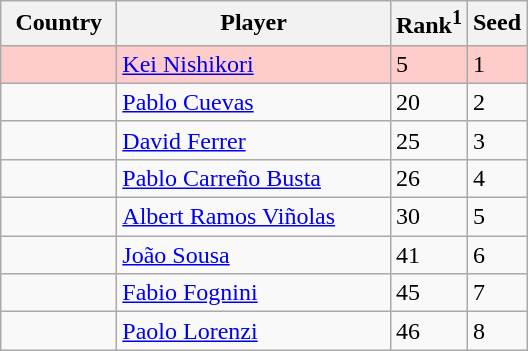<table class="sortable wikitable">
<tr>
<th width="70">Country</th>
<th width="175">Player</th>
<th>Rank<sup>1</sup></th>
<th>Seed</th>
</tr>
<tr style="background:#fcc;">
<td></td>
<td><a href='#'>Kei Nishikori</a></td>
<td>5</td>
<td>1</td>
</tr>
<tr>
<td></td>
<td><a href='#'>Pablo Cuevas</a></td>
<td>20</td>
<td>2</td>
</tr>
<tr>
<td></td>
<td><a href='#'>David Ferrer</a></td>
<td>25</td>
<td>3</td>
</tr>
<tr>
<td></td>
<td><a href='#'>Pablo Carreño Busta</a></td>
<td>26</td>
<td>4</td>
</tr>
<tr>
<td></td>
<td><a href='#'>Albert Ramos Viñolas</a></td>
<td>30</td>
<td>5</td>
</tr>
<tr>
<td></td>
<td><a href='#'>João Sousa</a></td>
<td>41</td>
<td>6</td>
</tr>
<tr>
<td></td>
<td><a href='#'>Fabio Fognini</a></td>
<td>45</td>
<td>7</td>
</tr>
<tr>
<td></td>
<td><a href='#'>Paolo Lorenzi</a></td>
<td>46</td>
<td>8</td>
</tr>
</table>
